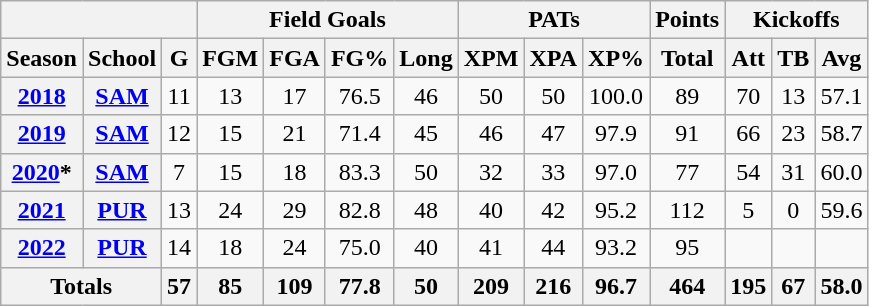<table class="wikitable" style="text-align:center;">
<tr>
<th colspan="3"></th>
<th colspan="4"><strong>Field Goals</strong></th>
<th colspan="3"><strong>PATs</strong></th>
<th><strong>Points</strong></th>
<th colspan="3"><strong>Kickoffs</strong></th>
</tr>
<tr>
<th><strong>Season</strong></th>
<th><strong>School</strong></th>
<th><strong>G</strong></th>
<th><strong>FGM</strong></th>
<th><strong>FGA</strong></th>
<th>FG%</th>
<th><strong>Long</strong></th>
<th><strong>XPM</strong></th>
<th><strong>XPA</strong></th>
<th><strong>XP%</strong></th>
<th><strong>Total</strong></th>
<th><strong>Att</strong></th>
<th><strong>TB</strong></th>
<th><strong>Avg</strong></th>
</tr>
<tr>
<th><strong><a href='#'>2018</a></strong></th>
<th><strong><a href='#'>SAM</a></strong></th>
<td>11</td>
<td>13</td>
<td>17</td>
<td>76.5</td>
<td>46</td>
<td>50</td>
<td>50</td>
<td>100.0</td>
<td>89</td>
<td>70</td>
<td>13</td>
<td>57.1</td>
</tr>
<tr>
<th><strong><a href='#'>2019</a></strong></th>
<th><strong><a href='#'>SAM</a></strong></th>
<td>12</td>
<td>15</td>
<td>21</td>
<td>71.4</td>
<td>45</td>
<td>46</td>
<td>47</td>
<td>97.9</td>
<td>91</td>
<td>66</td>
<td>23</td>
<td>58.7</td>
</tr>
<tr>
<th><strong><a href='#'>2020</a>*</strong></th>
<th><strong><a href='#'>SAM</a></strong></th>
<td>7</td>
<td>15</td>
<td>18</td>
<td>83.3</td>
<td>50</td>
<td>32</td>
<td>33</td>
<td>97.0</td>
<td>77</td>
<td>54</td>
<td>31</td>
<td>60.0</td>
</tr>
<tr>
<th><strong><a href='#'>2021</a></strong></th>
<th><strong><a href='#'>PUR</a></strong></th>
<td>13</td>
<td>24</td>
<td>29</td>
<td>82.8</td>
<td>48</td>
<td>40</td>
<td>42</td>
<td>95.2</td>
<td>112</td>
<td>5</td>
<td>0</td>
<td>59.6</td>
</tr>
<tr>
<th><strong><a href='#'>2022</a></strong></th>
<th><strong><a href='#'>PUR</a></strong></th>
<td>14</td>
<td>18</td>
<td>24</td>
<td>75.0</td>
<td>40</td>
<td>41</td>
<td>44</td>
<td>93.2</td>
<td>95</td>
<td></td>
<td></td>
<td></td>
</tr>
<tr>
<th colspan="2"><strong>Totals</strong></th>
<th>57</th>
<th>85</th>
<th>109</th>
<th>77.8</th>
<th><strong>50</strong></th>
<th>209</th>
<th>216</th>
<th>96.7</th>
<th>464</th>
<th><strong>195</strong></th>
<th><strong>67</strong></th>
<th><strong>58.0</strong></th>
</tr>
</table>
